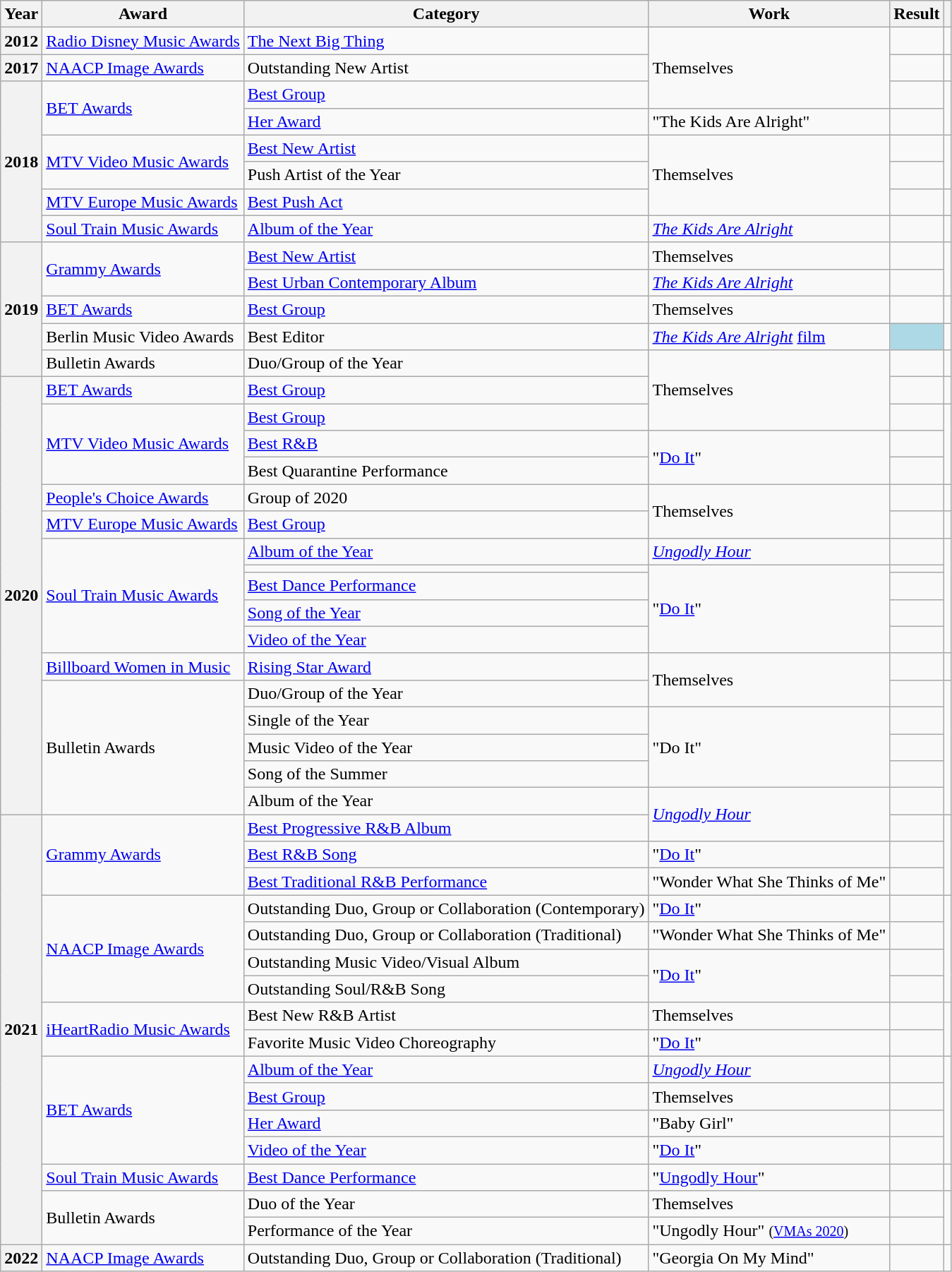<table class="wikitable sortable plainrowheaders">
<tr>
<th scope="col">Year</th>
<th scope="col">Award</th>
<th scope="col">Category</th>
<th scope="col">Work</th>
<th scope="col">Result</th>
<th scope="col" class="unsortable"></th>
</tr>
<tr>
<th scope="row">2012</th>
<td><a href='#'>Radio Disney Music Awards</a></td>
<td><a href='#'>The Next Big Thing</a></td>
<td rowspan="3">Themselves</td>
<td></td>
<td style="text-align: center;"></td>
</tr>
<tr>
<th scope="row">2017</th>
<td><a href='#'>NAACP Image Awards</a></td>
<td>Outstanding New Artist</td>
<td></td>
<td style="text-align: center;"></td>
</tr>
<tr>
<th scope="row" rowspan="6">2018</th>
<td rowspan="2"><a href='#'>BET Awards</a></td>
<td><a href='#'>Best Group</a></td>
<td></td>
<td style="text-align: center;" rowspan="2"></td>
</tr>
<tr>
<td rowspan="1"><a href='#'>Her Award</a></td>
<td>"The Kids Are Alright"</td>
<td></td>
</tr>
<tr>
<td rowspan="2"><a href='#'>MTV Video Music Awards</a></td>
<td><a href='#'>Best New Artist</a></td>
<td rowspan="3">Themselves</td>
<td></td>
<td style="text-align: center;" rowspan="2"></td>
</tr>
<tr>
<td>Push Artist of the Year</td>
<td></td>
</tr>
<tr>
<td><a href='#'>MTV Europe Music Awards</a></td>
<td><a href='#'>Best Push Act</a></td>
<td></td>
<td style="text-align: center;"></td>
</tr>
<tr>
<td><a href='#'>Soul Train Music Awards</a></td>
<td><a href='#'>Album of the Year</a></td>
<td><em><a href='#'>The Kids Are Alright</a></em></td>
<td></td>
<td style="text-align: center;"></td>
</tr>
<tr>
<th rowspan="5" scope="row">2019</th>
<td rowspan="2"><a href='#'>Grammy Awards</a></td>
<td><a href='#'>Best New Artist</a></td>
<td>Themselves</td>
<td></td>
<td style="text-align: center;" rowspan="2"></td>
</tr>
<tr>
<td><a href='#'>Best Urban Contemporary Album</a></td>
<td><em><a href='#'>The Kids Are Alright</a></em></td>
<td></td>
</tr>
<tr>
<td><a href='#'>BET Awards</a></td>
<td><a href='#'>Best Group</a></td>
<td>Themselves</td>
<td></td>
<td style="text-align: center;"></td>
</tr>
<tr>
<td>Berlin Music Video Awards</td>
<td>Best Editor </td>
<td><em><a href='#'>The Kids Are Alright</a></em> <a href='#'>film</a></td>
<td style="background:lightblue"></td>
<td style="text-align: center;"></td>
</tr>
<tr>
<td>Bulletin Awards</td>
<td>Duo/Group of the Year</td>
<td rowspan="3">Themselves</td>
<td></td>
<td style="text-align: center;"></td>
</tr>
<tr>
<th rowspan="17" scope="row">2020</th>
<td><a href='#'>BET Awards</a></td>
<td><a href='#'>Best Group</a></td>
<td></td>
<td style="text-align: center;"></td>
</tr>
<tr>
<td rowspan="3"><a href='#'>MTV Video Music Awards</a></td>
<td><a href='#'>Best Group</a></td>
<td></td>
<td style="text-align: center;" rowspan="3"></td>
</tr>
<tr>
<td><a href='#'>Best R&B</a></td>
<td rowspan="2">"<a href='#'>Do It</a>"</td>
<td></td>
</tr>
<tr>
<td>Best Quarantine Performance</td>
<td></td>
</tr>
<tr>
<td><a href='#'>People's Choice Awards</a></td>
<td>Group of 2020</td>
<td rowspan="2">Themselves</td>
<td></td>
<td style="text-align: center;"></td>
</tr>
<tr>
<td><a href='#'>MTV Europe Music Awards</a></td>
<td><a href='#'>Best Group</a></td>
<td></td>
<td style="text-align: center;"></td>
</tr>
<tr>
<td rowspan="5"><a href='#'>Soul Train Music Awards</a></td>
<td><a href='#'>Album of the Year</a></td>
<td><em><a href='#'>Ungodly Hour</a></em></td>
<td></td>
<td style="text-align: center;" rowspan="5"></td>
</tr>
<tr>
<td></td>
<td rowspan="4">"<a href='#'>Do It</a>"</td>
<td></td>
</tr>
<tr>
<td><a href='#'>Best Dance Performance</a></td>
<td></td>
</tr>
<tr>
<td><a href='#'>Song of the Year</a></td>
<td></td>
</tr>
<tr>
<td><a href='#'>Video of the Year</a></td>
<td></td>
</tr>
<tr>
<td><a href='#'>Billboard Women in Music</a></td>
<td><a href='#'>Rising Star Award</a></td>
<td rowspan="2">Themselves</td>
<td></td>
<td style="text-align: center;"></td>
</tr>
<tr>
<td rowspan="5">Bulletin Awards</td>
<td>Duo/Group of the Year</td>
<td></td>
<td rowspan="5" style="text-align: center;"></td>
</tr>
<tr>
<td>Single of the Year</td>
<td rowspan="3">"Do It"</td>
<td></td>
</tr>
<tr>
<td>Music Video of the Year</td>
<td></td>
</tr>
<tr>
<td>Song of the Summer</td>
<td></td>
</tr>
<tr>
<td>Album of the Year</td>
<td rowspan="2"><em><a href='#'>Ungodly Hour</a></em></td>
<td></td>
</tr>
<tr>
<th rowspan="16" scope="row">2021</th>
<td rowspan="3"><a href='#'>Grammy Awards</a></td>
<td><a href='#'>Best Progressive R&B Album</a></td>
<td></td>
<td rowspan="3" style="text-align: center;"></td>
</tr>
<tr>
<td><a href='#'>Best R&B Song</a></td>
<td>"<a href='#'>Do It</a>"</td>
<td></td>
</tr>
<tr>
<td><a href='#'>Best Traditional R&B Performance</a></td>
<td>"Wonder What She Thinks of Me"</td>
<td></td>
</tr>
<tr>
<td rowspan="4"><a href='#'>NAACP Image Awards</a></td>
<td>Outstanding Duo, Group or Collaboration (Contemporary)</td>
<td>"<a href='#'>Do It</a>"</td>
<td></td>
<td rowspan="4" style="text-align: center;"></td>
</tr>
<tr>
<td>Outstanding Duo, Group or Collaboration (Traditional)</td>
<td>"Wonder What She Thinks of Me"</td>
<td></td>
</tr>
<tr>
<td>Outstanding Music Video/Visual Album</td>
<td rowspan="2">"<a href='#'>Do It</a>"</td>
<td></td>
</tr>
<tr>
<td>Outstanding Soul/R&B Song</td>
<td></td>
</tr>
<tr>
<td rowspan="2"><a href='#'>iHeartRadio Music Awards</a></td>
<td>Best New R&B Artist</td>
<td>Themselves</td>
<td></td>
<td rowspan="2" style="text-align: center;"></td>
</tr>
<tr>
<td>Favorite Music Video Choreography</td>
<td>"<a href='#'>Do It</a>"</td>
<td></td>
</tr>
<tr>
<td rowspan="4"><a href='#'>BET Awards</a></td>
<td><a href='#'>Album of the Year</a></td>
<td><em><a href='#'>Ungodly Hour</a></em></td>
<td></td>
<td style="text-align: center;" rowspan="4"></td>
</tr>
<tr>
<td><a href='#'>Best Group</a></td>
<td>Themselves</td>
<td></td>
</tr>
<tr>
<td><a href='#'>Her Award</a></td>
<td>"Baby Girl"</td>
<td></td>
</tr>
<tr>
<td><a href='#'>Video of the Year</a></td>
<td>"<a href='#'>Do It</a>"</td>
<td></td>
</tr>
<tr>
<td><a href='#'>Soul Train Music Awards</a></td>
<td><a href='#'>Best Dance Performance</a></td>
<td>"<a href='#'>Ungodly Hour</a>"</td>
<td></td>
<td style="text-align: center;"></td>
</tr>
<tr>
<td rowspan="2">Bulletin Awards</td>
<td>Duo of the Year</td>
<td>Themselves</td>
<td></td>
<td rowspan="2" style="text-align: center;"></td>
</tr>
<tr>
<td>Performance of the Year</td>
<td>"Ungodly Hour" <small>(<a href='#'>VMAs 2020</a>)</small></td>
<td></td>
</tr>
<tr>
<th rowspan="16" scope="row">2022</th>
<td><a href='#'>NAACP Image Awards</a></td>
<td>Outstanding Duo, Group or Collaboration (Traditional)</td>
<td>"Georgia On My Mind"</td>
<td></td>
<td></td>
</tr>
</table>
